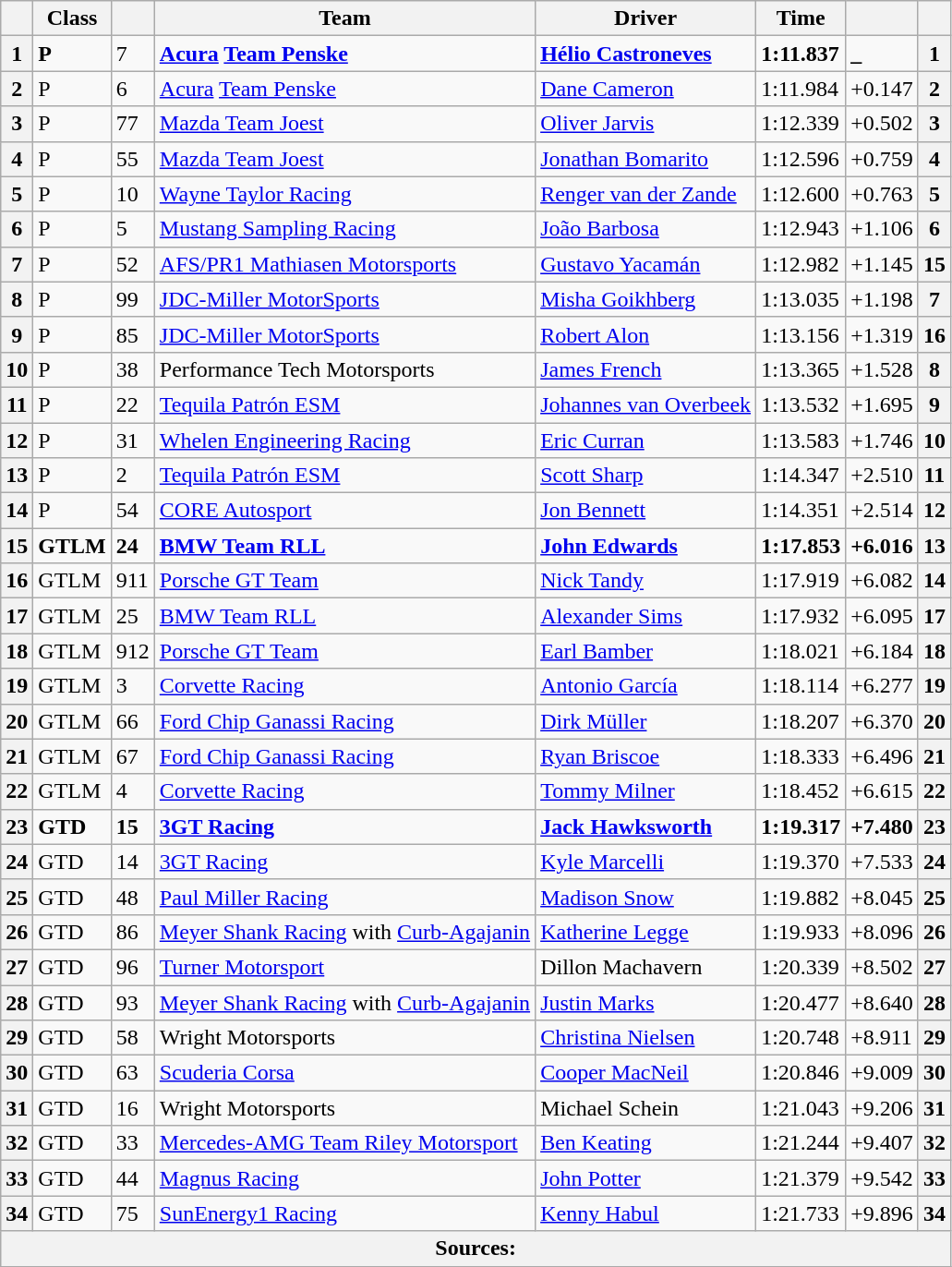<table class="wikitable">
<tr>
<th scope="col"></th>
<th scope="col">Class</th>
<th scope="col"></th>
<th scope="col">Team</th>
<th scope="col">Driver</th>
<th scope="col">Time</th>
<th scope="col"></th>
<th scope="col"></th>
</tr>
<tr>
<th scope="row">1</th>
<td><strong>P</strong></td>
<td>7</td>
<td><strong> <a href='#'>Acura</a> <a href='#'>Team Penske</a></strong></td>
<td><strong> <a href='#'>Hélio Castroneves</a></strong></td>
<td><strong>1:11.837</strong></td>
<td><strong>_</strong></td>
<th><strong>1</strong></th>
</tr>
<tr>
<th scope="row">2</th>
<td>P</td>
<td>6</td>
<td> <a href='#'>Acura</a> <a href='#'>Team Penske</a></td>
<td> <a href='#'>Dane Cameron</a></td>
<td>1:11.984</td>
<td>+0.147</td>
<th>2</th>
</tr>
<tr>
<th scope="row">3</th>
<td>P</td>
<td>77</td>
<td> <a href='#'>Mazda Team Joest</a></td>
<td> <a href='#'>Oliver Jarvis</a></td>
<td>1:12.339</td>
<td>+0.502</td>
<th>3</th>
</tr>
<tr>
<th scope="row">4</th>
<td>P</td>
<td>55</td>
<td> <a href='#'>Mazda Team Joest</a></td>
<td> <a href='#'>Jonathan Bomarito</a></td>
<td>1:12.596</td>
<td>+0.759</td>
<th>4</th>
</tr>
<tr>
<th scope="row">5</th>
<td>P</td>
<td>10</td>
<td> <a href='#'>Wayne Taylor Racing</a></td>
<td> <a href='#'>Renger van der Zande</a></td>
<td>1:12.600</td>
<td>+0.763</td>
<th>5</th>
</tr>
<tr>
<th scope="row">6</th>
<td>P</td>
<td>5</td>
<td> <a href='#'>Mustang Sampling Racing</a></td>
<td> <a href='#'>João Barbosa</a></td>
<td>1:12.943</td>
<td>+1.106</td>
<th>6</th>
</tr>
<tr>
<th scope="row">7</th>
<td>P</td>
<td>52</td>
<td> <a href='#'>AFS/PR1 Mathiasen Motorsports</a></td>
<td> <a href='#'>Gustavo Yacamán</a></td>
<td>1:12.982</td>
<td>+1.145</td>
<th>15</th>
</tr>
<tr>
<th scope="row">8</th>
<td>P</td>
<td>99</td>
<td> <a href='#'>JDC-Miller MotorSports</a></td>
<td> <a href='#'>Misha Goikhberg</a></td>
<td>1:13.035</td>
<td>+1.198</td>
<th>7</th>
</tr>
<tr>
<th scope="row">9</th>
<td>P</td>
<td>85</td>
<td> <a href='#'>JDC-Miller MotorSports</a></td>
<td> <a href='#'>Robert Alon</a></td>
<td>1:13.156</td>
<td>+1.319</td>
<th>16</th>
</tr>
<tr>
<th scope="row">10</th>
<td>P</td>
<td>38</td>
<td> Performance Tech Motorsports</td>
<td> <a href='#'>James French</a></td>
<td>1:13.365</td>
<td>+1.528</td>
<th>8</th>
</tr>
<tr>
<th scope="row">11</th>
<td>P</td>
<td>22</td>
<td> <a href='#'>Tequila Patrón ESM</a></td>
<td> <a href='#'>Johannes van Overbeek</a></td>
<td>1:13.532</td>
<td>+1.695</td>
<th>9</th>
</tr>
<tr>
<th scope="row">12</th>
<td>P</td>
<td>31</td>
<td> <a href='#'>Whelen Engineering Racing</a></td>
<td> <a href='#'>Eric Curran</a></td>
<td>1:13.583</td>
<td>+1.746</td>
<th>10</th>
</tr>
<tr>
<th scope="row">13</th>
<td>P</td>
<td>2</td>
<td> <a href='#'>Tequila Patrón ESM</a></td>
<td> <a href='#'>Scott Sharp</a></td>
<td>1:14.347</td>
<td>+2.510</td>
<th>11</th>
</tr>
<tr>
<th scope="row">14</th>
<td>P</td>
<td>54</td>
<td> <a href='#'>CORE Autosport</a></td>
<td> <a href='#'>Jon Bennett</a></td>
<td>1:14.351</td>
<td>+2.514</td>
<th>12</th>
</tr>
<tr>
<th scope="row">15</th>
<td><strong>GTLM</strong></td>
<td><strong>24</strong></td>
<td><strong> <a href='#'>BMW Team RLL</a></strong></td>
<td><strong> <a href='#'>John Edwards</a></strong></td>
<td><strong>1:17.853</strong></td>
<td><strong>+6.016</strong></td>
<th>13</th>
</tr>
<tr>
<th scope="row">16</th>
<td>GTLM</td>
<td>911</td>
<td> <a href='#'>Porsche GT Team</a></td>
<td> <a href='#'>Nick Tandy</a></td>
<td>1:17.919</td>
<td>+6.082</td>
<th>14</th>
</tr>
<tr>
<th scope="row">17</th>
<td>GTLM</td>
<td>25</td>
<td> <a href='#'>BMW Team RLL</a></td>
<td> <a href='#'>Alexander Sims</a></td>
<td>1:17.932</td>
<td>+6.095</td>
<th><strong>17</strong></th>
</tr>
<tr>
<th scope="row">18</th>
<td>GTLM</td>
<td>912</td>
<td> <a href='#'>Porsche GT Team</a></td>
<td> <a href='#'>Earl Bamber</a></td>
<td>1:18.021</td>
<td>+6.184</td>
<th>18</th>
</tr>
<tr>
<th scope="row">19</th>
<td>GTLM</td>
<td>3</td>
<td> <a href='#'>Corvette Racing</a></td>
<td> <a href='#'>Antonio García</a></td>
<td>1:18.114</td>
<td>+6.277</td>
<th>19</th>
</tr>
<tr>
<th scope="row">20</th>
<td>GTLM</td>
<td>66</td>
<td> <a href='#'>Ford Chip Ganassi Racing</a></td>
<td> <a href='#'>Dirk Müller</a></td>
<td>1:18.207</td>
<td>+6.370</td>
<th>20</th>
</tr>
<tr>
<th scope="row">21</th>
<td>GTLM</td>
<td>67</td>
<td> <a href='#'>Ford Chip Ganassi Racing</a></td>
<td> <a href='#'>Ryan Briscoe</a></td>
<td>1:18.333</td>
<td>+6.496</td>
<th>21</th>
</tr>
<tr>
<th scope="row">22</th>
<td>GTLM</td>
<td>4</td>
<td> <a href='#'>Corvette Racing</a></td>
<td> <a href='#'>Tommy Milner</a></td>
<td>1:18.452</td>
<td>+6.615</td>
<th>22</th>
</tr>
<tr>
<th scope="row">23</th>
<td><strong>GTD</strong></td>
<td><strong>15</strong></td>
<td><strong> <a href='#'>3GT Racing</a></strong></td>
<td><strong> <a href='#'>Jack Hawksworth</a></strong></td>
<td><strong>1:19.317</strong></td>
<td><strong>+7.480</strong></td>
<th>23</th>
</tr>
<tr>
<th scope="row">24</th>
<td>GTD</td>
<td>14</td>
<td> <a href='#'>3GT Racing</a></td>
<td> <a href='#'>Kyle Marcelli</a></td>
<td>1:19.370</td>
<td>+7.533</td>
<th>24</th>
</tr>
<tr>
<th scope="row">25</th>
<td>GTD</td>
<td>48</td>
<td> <a href='#'>Paul Miller Racing</a></td>
<td> <a href='#'>Madison Snow</a></td>
<td>1:19.882</td>
<td>+8.045</td>
<th><strong>25</strong></th>
</tr>
<tr>
<th scope="row">26</th>
<td>GTD</td>
<td>86</td>
<td> <a href='#'>Meyer Shank Racing</a> with <a href='#'>Curb-Agajanin</a></td>
<td> <a href='#'>Katherine Legge</a></td>
<td>1:19.933</td>
<td>+8.096</td>
<th>26</th>
</tr>
<tr>
<th scope="row">27</th>
<td>GTD</td>
<td>96</td>
<td> <a href='#'>Turner Motorsport</a></td>
<td> Dillon Machavern</td>
<td>1:20.339</td>
<td>+8.502</td>
<th>27</th>
</tr>
<tr>
<th scope="row">28</th>
<td>GTD</td>
<td>93</td>
<td> <a href='#'>Meyer Shank Racing</a> with <a href='#'>Curb-Agajanin</a></td>
<td> <a href='#'>Justin Marks</a></td>
<td>1:20.477</td>
<td>+8.640</td>
<th>28</th>
</tr>
<tr>
<th scope="row">29</th>
<td>GTD</td>
<td>58</td>
<td> Wright Motorsports</td>
<td> <a href='#'>Christina Nielsen</a></td>
<td>1:20.748</td>
<td>+8.911</td>
<th>29</th>
</tr>
<tr>
<th scope="row">30</th>
<td>GTD</td>
<td>63</td>
<td> <a href='#'>Scuderia Corsa</a></td>
<td> <a href='#'>Cooper MacNeil</a></td>
<td>1:20.846</td>
<td>+9.009</td>
<th>30</th>
</tr>
<tr>
<th scope="row">31</th>
<td>GTD</td>
<td>16</td>
<td> Wright Motorsports</td>
<td> Michael Schein</td>
<td>1:21.043</td>
<td>+9.206</td>
<th>31</th>
</tr>
<tr>
<th scope="row">32</th>
<td>GTD</td>
<td>33</td>
<td> <a href='#'>Mercedes-AMG Team Riley Motorsport</a></td>
<td> <a href='#'>Ben Keating</a></td>
<td>1:21.244</td>
<td>+9.407</td>
<th>32</th>
</tr>
<tr>
<th scope="row">33</th>
<td>GTD</td>
<td>44</td>
<td> <a href='#'>Magnus Racing</a></td>
<td> <a href='#'>John Potter</a></td>
<td>1:21.379</td>
<td>+9.542</td>
<th>33</th>
</tr>
<tr>
<th scope="row">34</th>
<td>GTD</td>
<td>75</td>
<td> <a href='#'>SunEnergy1 Racing</a></td>
<td> <a href='#'>Kenny Habul</a></td>
<td>1:21.733</td>
<td>+9.896</td>
<th>34</th>
</tr>
<tr>
<th colspan="8">Sources:</th>
</tr>
<tr>
</tr>
</table>
